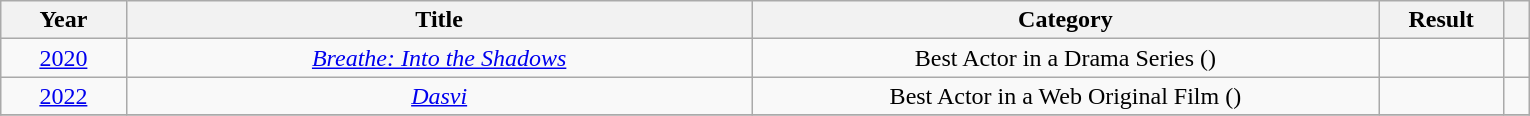<table class= "wikitable" style="text-align:center;">
<tr>
<th style="width:5%;">Year</th>
<th style="width:25%;">Title</th>
<th style="width:25%;">Category</th>
<th style="width:5%;">Result</th>
<th style="width:1%;" class="unsortable"></th>
</tr>
<tr>
<td><a href='#'>2020</a></td>
<td><em><a href='#'>Breathe: Into the Shadows</a></em></td>
<td>Best Actor in a Drama Series ()</td>
<td></td>
<td></td>
</tr>
<tr>
<td><a href='#'>2022</a></td>
<td><em><a href='#'>Dasvi</a></em></td>
<td>Best Actor in a Web Original Film ()</td>
<td></td>
<td></td>
</tr>
<tr>
</tr>
</table>
